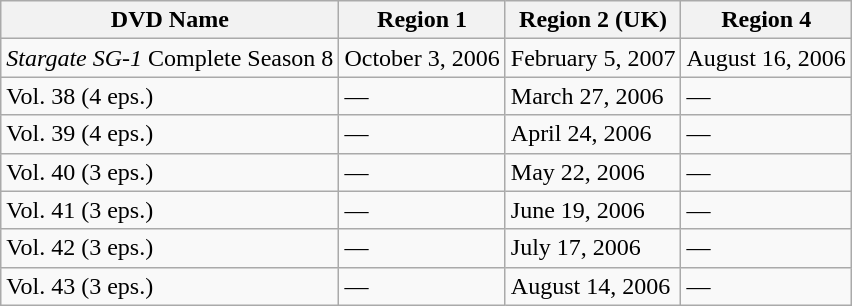<table class="wikitable">
<tr>
<th>DVD Name</th>
<th>Region 1</th>
<th>Region 2 (UK)</th>
<th>Region 4</th>
</tr>
<tr>
<td><em>Stargate SG-1</em> Complete Season 8</td>
<td>October 3, 2006</td>
<td>February 5, 2007</td>
<td>August 16, 2006</td>
</tr>
<tr>
<td>Vol. 38 (4 eps.)</td>
<td>—</td>
<td>March 27, 2006</td>
<td>—</td>
</tr>
<tr>
<td>Vol. 39 (4 eps.)</td>
<td>—</td>
<td>April 24, 2006</td>
<td>—</td>
</tr>
<tr>
<td>Vol. 40 (3 eps.)</td>
<td>—</td>
<td>May 22, 2006</td>
<td>—</td>
</tr>
<tr>
<td>Vol. 41 (3 eps.)</td>
<td>—</td>
<td>June 19, 2006</td>
<td>—</td>
</tr>
<tr>
<td>Vol. 42 (3 eps.)</td>
<td>—</td>
<td>July 17, 2006</td>
<td>—</td>
</tr>
<tr>
<td>Vol. 43 (3 eps.)</td>
<td>—</td>
<td>August 14, 2006</td>
<td>—</td>
</tr>
</table>
